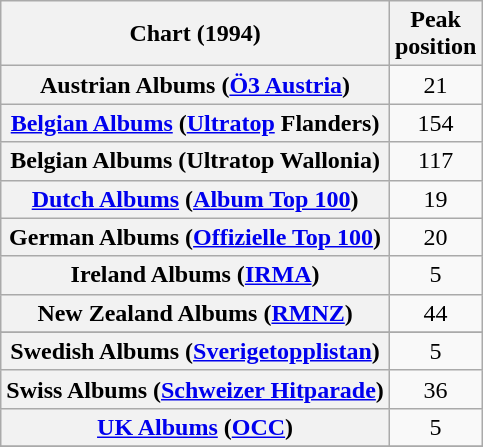<table class="wikitable sortable plainrowheaders">
<tr>
<th scope="col">Chart (1994)</th>
<th scope="col">Peak<br>position</th>
</tr>
<tr>
<th scope="row">Austrian Albums (<a href='#'>Ö3 Austria</a>)</th>
<td align="center">21</td>
</tr>
<tr>
<th scope="row"><a href='#'>Belgian Albums</a> (<a href='#'>Ultratop</a> Flanders)</th>
<td align="center">154</td>
</tr>
<tr>
<th scope="row">Belgian Albums (Ultratop Wallonia)</th>
<td align="center">117</td>
</tr>
<tr>
<th scope="row"><a href='#'>Dutch Albums</a> (<a href='#'>Album Top 100</a>)</th>
<td align="center">19</td>
</tr>
<tr>
<th scope="row">German Albums (<a href='#'>Offizielle Top 100</a>)</th>
<td align="center">20</td>
</tr>
<tr>
<th scope="row">Ireland Albums (<a href='#'>IRMA</a>)</th>
<td align="center">5</td>
</tr>
<tr>
<th scope="row">New Zealand Albums (<a href='#'>RMNZ</a>)</th>
<td align="center">44</td>
</tr>
<tr>
</tr>
<tr>
<th scope="row">Swedish Albums (<a href='#'>Sverigetopplistan</a>)</th>
<td align="center">5</td>
</tr>
<tr>
<th scope="row">Swiss Albums (<a href='#'>Schweizer Hitparade</a>)</th>
<td align="center">36</td>
</tr>
<tr>
<th scope="row"><a href='#'>UK Albums</a> (<a href='#'>OCC</a>)</th>
<td align="center">5</td>
</tr>
<tr>
</tr>
</table>
